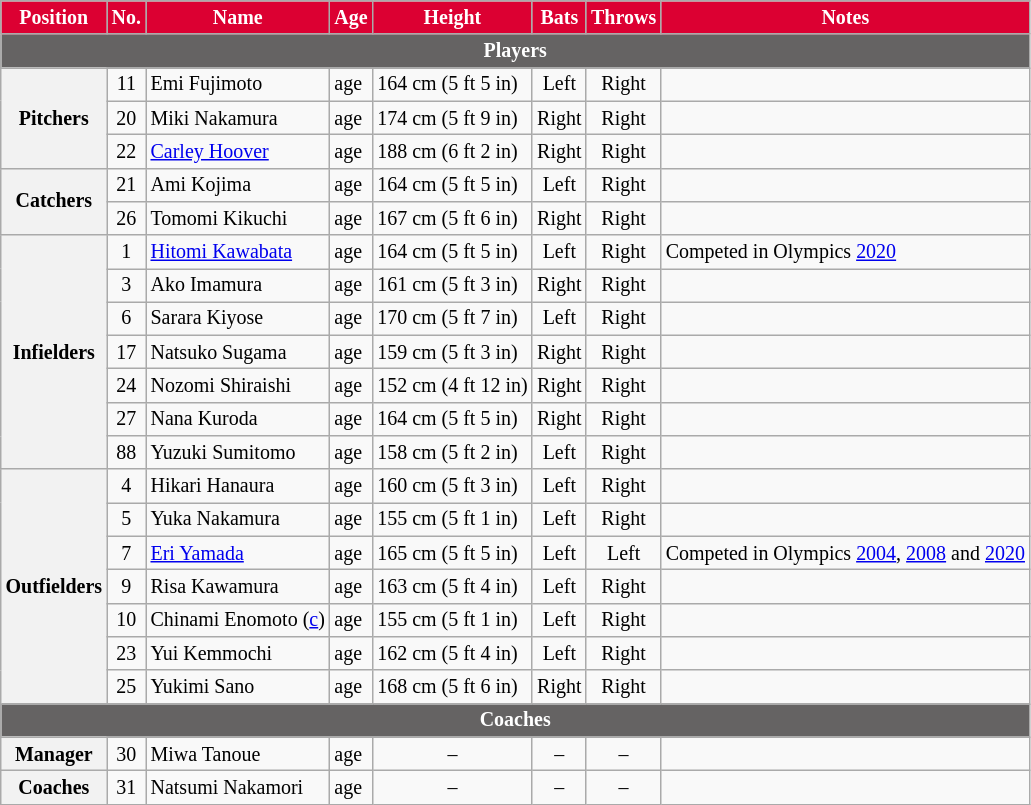<table class="wikitable" style="font-size:smaller">
<tr>
<th style="background-color:#DC0032; color:#FFFFFF;">Position</th>
<th style="background-color:#DC0032; color:#FFFFFF;">No.</th>
<th style="background-color:#DC0032; color:#FFFFFF;">Name</th>
<th style="background-color:#DC0032; color:#FFFFFF;">Age</th>
<th style="background-color:#DC0032; color:#FFFFFF;">Height</th>
<th style="background-color:#DC0032; color:#FFFFFF;">Bats</th>
<th style="background-color:#DC0032; color:#FFFFFF;">Throws</th>
<th style="background-color:#DC0032; color:#FFFFFF;">Notes</th>
</tr>
<tr>
<th colspan="8" style="background-color:#656363; color:#FFFFFF;">Players</th>
</tr>
<tr>
<th rowspan="3">Pitchers</th>
<td align="center">11</td>
<td> Emi Fujimoto</td>
<td>age </td>
<td>164 cm (5 ft 5 in)</td>
<td align="center">Left</td>
<td align="center">Right</td>
<td></td>
</tr>
<tr>
<td align="center">20</td>
<td> Miki Nakamura</td>
<td>age </td>
<td>174 cm (5 ft 9 in)</td>
<td align="center">Right</td>
<td align="center">Right</td>
<td></td>
</tr>
<tr>
<td align="center">22</td>
<td> <a href='#'>Carley Hoover</a></td>
<td>age </td>
<td>188 cm (6 ft 2 in)</td>
<td align="center">Right</td>
<td align="center">Right</td>
<td></td>
</tr>
<tr>
<th rowspan="2">Catchers</th>
<td align="center">21</td>
<td> Ami Kojima</td>
<td>age </td>
<td>164 cm (5 ft 5 in)</td>
<td align="center">Left</td>
<td align="center">Right</td>
<td></td>
</tr>
<tr>
<td align="center">26</td>
<td> Tomomi Kikuchi</td>
<td>age </td>
<td>167 cm (5 ft 6 in)</td>
<td align="center">Right</td>
<td align="center">Right</td>
<td></td>
</tr>
<tr>
<th rowspan="7">Infielders</th>
<td align="center">1</td>
<td> <a href='#'>Hitomi Kawabata</a></td>
<td>age </td>
<td>164 cm (5 ft 5 in)</td>
<td align="center">Left</td>
<td align="center">Right</td>
<td>Competed in Olympics <a href='#'>2020</a></td>
</tr>
<tr>
<td align="center">3</td>
<td> Ako Imamura</td>
<td>age </td>
<td>161 cm (5 ft 3 in)</td>
<td align="center">Right</td>
<td align="center">Right</td>
<td></td>
</tr>
<tr>
<td align="center">6</td>
<td> Sarara Kiyose</td>
<td>age </td>
<td>170 cm (5 ft 7 in)</td>
<td align="center">Left</td>
<td align="center">Right</td>
<td></td>
</tr>
<tr>
<td align="center">17</td>
<td> Natsuko Sugama</td>
<td>age </td>
<td>159 cm (5 ft 3 in)</td>
<td align="center">Right</td>
<td align="center">Right</td>
<td></td>
</tr>
<tr>
<td align="center">24</td>
<td> Nozomi Shiraishi</td>
<td>age </td>
<td>152 cm (4 ft 12 in)</td>
<td align="center">Right</td>
<td align="center">Right</td>
<td></td>
</tr>
<tr>
<td align="center">27</td>
<td> Nana Kuroda</td>
<td>age </td>
<td>164 cm (5 ft 5 in)</td>
<td align="center">Right</td>
<td align="center">Right</td>
<td></td>
</tr>
<tr>
<td align="center">88</td>
<td> Yuzuki Sumitomo</td>
<td>age </td>
<td>158 cm (5 ft 2 in)</td>
<td align="center">Left</td>
<td align="center">Right</td>
<td></td>
</tr>
<tr>
<th rowspan="7">Outfielders</th>
<td align="center">4</td>
<td> Hikari Hanaura</td>
<td>age </td>
<td>160 cm (5 ft 3 in)</td>
<td align="center">Left</td>
<td align="center">Right</td>
<td></td>
</tr>
<tr>
<td align="center">5</td>
<td> Yuka Nakamura</td>
<td>age </td>
<td>155 cm (5 ft 1 in)</td>
<td align="center">Left</td>
<td align="center">Right</td>
<td></td>
</tr>
<tr>
<td align="center">7</td>
<td> <a href='#'>Eri Yamada</a></td>
<td>age </td>
<td>165 cm (5 ft 5 in)</td>
<td align="center">Left</td>
<td align="center">Left</td>
<td>Competed in Olympics <a href='#'>2004</a>, <a href='#'>2008</a> and <a href='#'>2020</a></td>
</tr>
<tr>
<td align="center">9</td>
<td> Risa Kawamura</td>
<td>age </td>
<td>163 cm (5 ft 4 in)</td>
<td align="center">Left</td>
<td align="center">Right</td>
<td></td>
</tr>
<tr>
<td align="center">10</td>
<td> Chinami Enomoto (<a href='#'>c</a>)</td>
<td>age </td>
<td>155 cm (5 ft 1 in)</td>
<td align="center">Left</td>
<td align="center">Right</td>
<td></td>
</tr>
<tr>
<td align="center">23</td>
<td> Yui Kemmochi</td>
<td>age </td>
<td>162 cm (5 ft 4 in)</td>
<td align="center">Left</td>
<td align="center">Right</td>
<td></td>
</tr>
<tr>
<td align="center">25</td>
<td> Yukimi Sano</td>
<td>age </td>
<td>168 cm (5 ft 6 in)</td>
<td align="center">Right</td>
<td align="center">Right</td>
<td></td>
</tr>
<tr>
<th colspan="8" style="background-color:#656363; color:#FFFFFF;">Coaches</th>
</tr>
<tr>
<th rowspan="1">Manager</th>
<td align="center">30</td>
<td> Miwa Tanoue</td>
<td>age </td>
<td align="center">–</td>
<td align="center">–</td>
<td align="center">–</td>
<td></td>
</tr>
<tr>
<th rowspan="1">Coaches</th>
<td align="center">31</td>
<td> Natsumi Nakamori</td>
<td>age </td>
<td align="center">–</td>
<td align="center">–</td>
<td align="center">–</td>
<td></td>
</tr>
</table>
